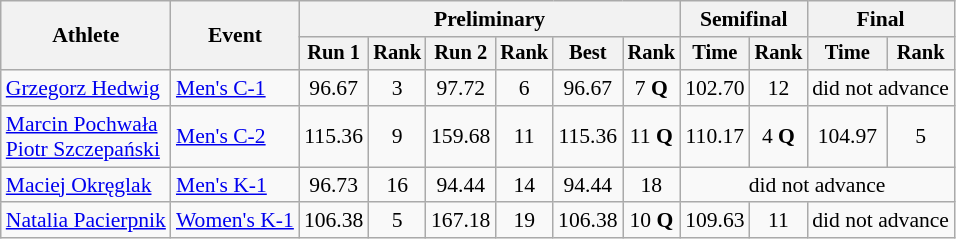<table class="wikitable" style="font-size:90%">
<tr>
<th rowspan=2>Athlete</th>
<th rowspan=2>Event</th>
<th colspan=6>Preliminary</th>
<th colspan=2>Semifinal</th>
<th colspan=2>Final</th>
</tr>
<tr style="font-size:95%">
<th>Run 1</th>
<th>Rank</th>
<th>Run 2</th>
<th>Rank</th>
<th>Best</th>
<th>Rank</th>
<th>Time</th>
<th>Rank</th>
<th>Time</th>
<th>Rank</th>
</tr>
<tr align=center>
<td align=left><a href='#'>Grzegorz Hedwig</a></td>
<td align=left><a href='#'>Men's C-1</a></td>
<td>96.67</td>
<td>3</td>
<td>97.72</td>
<td>6</td>
<td>96.67</td>
<td>7 <strong>Q</strong></td>
<td>102.70</td>
<td>12</td>
<td colspan=2>did not advance</td>
</tr>
<tr align=center>
<td align=left><a href='#'>Marcin Pochwała</a><br><a href='#'>Piotr Szczepański</a><br></td>
<td align=left><a href='#'>Men's C-2</a></td>
<td>115.36</td>
<td>9</td>
<td>159.68</td>
<td>11</td>
<td>115.36</td>
<td>11 <strong>Q</strong></td>
<td>110.17</td>
<td>4 <strong>Q</strong></td>
<td>104.97</td>
<td>5</td>
</tr>
<tr align=center>
<td align=left><a href='#'>Maciej Okręglak</a></td>
<td align=left><a href='#'>Men's K-1</a></td>
<td>96.73</td>
<td>16</td>
<td>94.44</td>
<td>14</td>
<td>94.44</td>
<td>18</td>
<td colspan=4>did not advance</td>
</tr>
<tr align=center>
<td align=left><a href='#'>Natalia Pacierpnik</a></td>
<td align=left><a href='#'>Women's K-1</a></td>
<td>106.38</td>
<td>5</td>
<td>167.18</td>
<td>19</td>
<td>106.38</td>
<td>10 <strong>Q</strong></td>
<td>109.63</td>
<td>11</td>
<td colspan=2>did not advance</td>
</tr>
</table>
